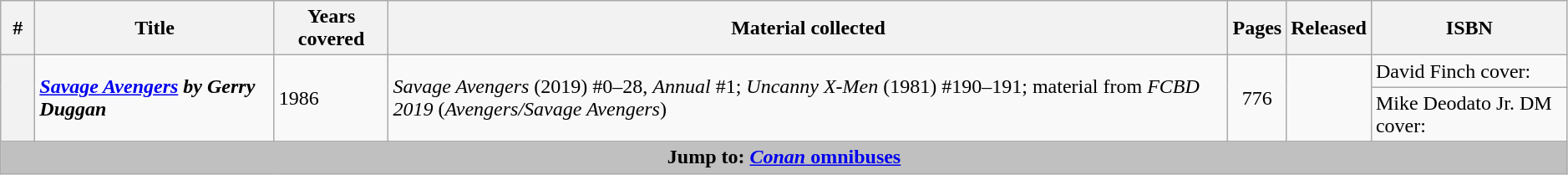<table class="wikitable sortable" width="99%">
<tr>
<th class="unsortable" width="20px">#</th>
<th>Title</th>
<th>Years covered</th>
<th class="unsortable">Material collected</th>
<th>Pages</th>
<th>Released</th>
<th class="unsortable">ISBN</th>
</tr>
<tr>
<th rowspan=2 style="background-color: light grey;"></th>
<td rowspan=2><strong><em><a href='#'>Savage Avengers</a> by Gerry Duggan</em></strong></td>
<td rowspan=2> 1986</td>
<td rowspan=2><em>Savage Avengers</em> (2019) #0–28, <em>Annual</em> #1; <em>Uncanny X-Men</em> (1981) #190–191; material from <em>FCBD 2019</em> (<em>Avengers/Savage Avengers</em>)</td>
<td rowspan=2 style="text-align: center;">776</td>
<td rowspan=2></td>
<td>David Finch cover: </td>
</tr>
<tr>
<td>Mike Deodato Jr. DM cover: </td>
</tr>
<tr>
<th colspan=7 style="background-color: silver;">Jump to: <a href='#'><em>Conan</em> omnibuses</a></th>
</tr>
</table>
